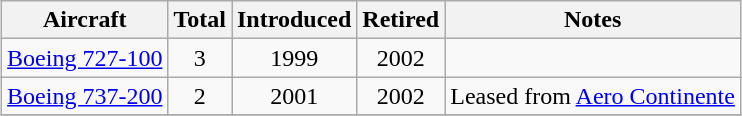<table class="wikitable" style="margin:0.5em auto; text-align:center">
<tr>
<th>Aircraft</th>
<th>Total</th>
<th>Introduced</th>
<th>Retired</th>
<th>Notes</th>
</tr>
<tr>
<td><a href='#'>Boeing 727-100</a></td>
<td>3</td>
<td>1999</td>
<td>2002</td>
<td></td>
</tr>
<tr>
<td><a href='#'>Boeing 737-200</a></td>
<td>2</td>
<td>2001</td>
<td>2002</td>
<td>Leased from <a href='#'>Aero Continente</a></td>
</tr>
<tr>
</tr>
</table>
